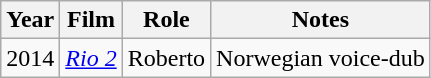<table class="wikitable">
<tr>
<th>Year</th>
<th>Film</th>
<th>Role</th>
<th>Notes</th>
</tr>
<tr>
<td>2014</td>
<td><em><a href='#'>Rio 2</a></em></td>
<td>Roberto</td>
<td>Norwegian voice-dub</td>
</tr>
</table>
